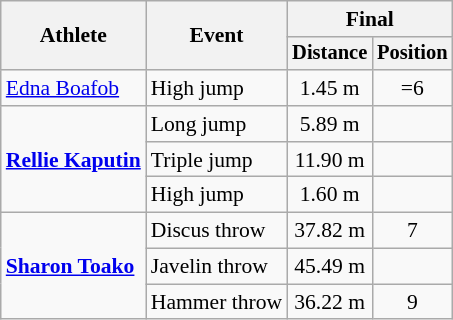<table class=wikitable style="font-size:90%">
<tr>
<th rowspan="2">Athlete</th>
<th rowspan="2">Event</th>
<th colspan="2">Final</th>
</tr>
<tr style="font-size:95%">
<th>Distance</th>
<th>Position</th>
</tr>
<tr align=center>
<td align=left><a href='#'>Edna Boafob</a></td>
<td align=left>High jump</td>
<td>1.45 m</td>
<td>=6</td>
</tr>
<tr align=center>
<td align=left rowspan=3><strong><a href='#'>Rellie Kaputin</a></strong></td>
<td align=left>Long jump</td>
<td>5.89 m</td>
<td></td>
</tr>
<tr align=center>
<td align=left>Triple jump</td>
<td>11.90 m</td>
<td></td>
</tr>
<tr align=center>
<td align=left>High jump</td>
<td>1.60 m</td>
<td></td>
</tr>
<tr align=center>
<td align=left rowspan=3><strong><a href='#'>Sharon Toako</a></strong></td>
<td align=left>Discus throw</td>
<td>37.82 m</td>
<td>7</td>
</tr>
<tr align=center>
<td align=left>Javelin throw</td>
<td>45.49 m</td>
<td></td>
</tr>
<tr align=center>
<td align=left>Hammer throw</td>
<td>36.22 m</td>
<td>9</td>
</tr>
</table>
